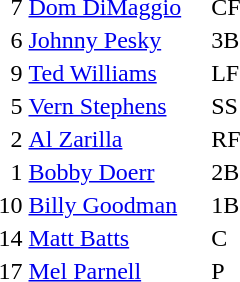<table>
<tr>
<td>  7</td>
<td><a href='#'>Dom DiMaggio</a>    </td>
<td>CF</td>
</tr>
<tr>
<td>  6</td>
<td><a href='#'>Johnny Pesky</a></td>
<td>3B</td>
</tr>
<tr>
<td>  9</td>
<td><a href='#'>Ted Williams</a></td>
<td>LF</td>
</tr>
<tr>
<td>  5</td>
<td><a href='#'>Vern Stephens</a></td>
<td>SS</td>
</tr>
<tr>
<td>  2</td>
<td><a href='#'>Al Zarilla</a></td>
<td>RF</td>
</tr>
<tr>
<td>  1</td>
<td><a href='#'>Bobby Doerr</a></td>
<td>2B</td>
</tr>
<tr>
<td>10</td>
<td><a href='#'>Billy Goodman</a>    </td>
<td>1B</td>
</tr>
<tr>
<td>14</td>
<td><a href='#'>Matt Batts</a></td>
<td>C</td>
</tr>
<tr>
<td>17</td>
<td><a href='#'>Mel Parnell</a></td>
<td>P</td>
</tr>
<tr>
</tr>
</table>
